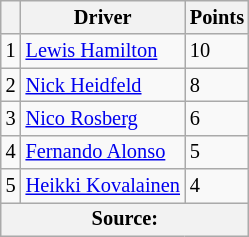<table class="wikitable" style="font-size: 85%;">
<tr>
<th></th>
<th>Driver</th>
<th>Points</th>
</tr>
<tr>
<td align="center">1</td>
<td> <a href='#'>Lewis Hamilton</a></td>
<td>10</td>
</tr>
<tr>
<td align="center">2</td>
<td> <a href='#'>Nick Heidfeld</a></td>
<td>8</td>
</tr>
<tr>
<td align="center">3</td>
<td> <a href='#'>Nico Rosberg</a></td>
<td>6</td>
</tr>
<tr>
<td align="center">4</td>
<td> <a href='#'>Fernando Alonso</a></td>
<td>5</td>
</tr>
<tr>
<td align="center">5</td>
<td> <a href='#'>Heikki Kovalainen</a></td>
<td>4</td>
</tr>
<tr>
<th colspan=3>Source:</th>
</tr>
</table>
